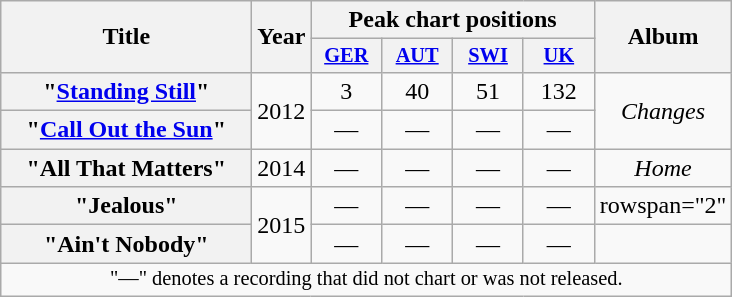<table class="wikitable plainrowheaders" style="text-align:center;" border="1">
<tr>
<th scope="col" rowspan="2" style="width:10em;">Title</th>
<th scope="col" rowspan="2" style="width:1em;">Year</th>
<th scope="col" colspan="4">Peak chart positions</th>
<th scope="col" rowspan="2">Album</th>
</tr>
<tr>
<th scope="col" style="width:3em;font-size:85%;"><a href='#'>GER</a><br></th>
<th scope="col" style="width:3em;font-size:85%;"><a href='#'>AUT</a><br></th>
<th scope="col" style="width:3em;font-size:85%;"><a href='#'>SWI</a><br></th>
<th scope="col" style="width:3em;font-size:85%;"><a href='#'>UK</a><br></th>
</tr>
<tr>
<th scope="row">"<a href='#'>Standing Still</a>"</th>
<td rowspan="2">2012</td>
<td>3</td>
<td>40</td>
<td>51</td>
<td>132</td>
<td rowspan="2"><em>Changes</em></td>
</tr>
<tr>
<th scope="row">"<a href='#'>Call Out the Sun</a>"</th>
<td>—</td>
<td>—</td>
<td>—</td>
<td>—</td>
</tr>
<tr>
<th scope="row">"All That Matters"</th>
<td>2014</td>
<td>—</td>
<td>—</td>
<td>—</td>
<td>—</td>
<td><em>Home</em></td>
</tr>
<tr>
<th scope="row">"Jealous"</th>
<td rowspan="2">2015</td>
<td>—</td>
<td>—</td>
<td>—</td>
<td>—</td>
<td>rowspan="2" </td>
</tr>
<tr>
<th scope="row">"Ain't Nobody"</th>
<td>—</td>
<td>—</td>
<td>—</td>
<td>—</td>
</tr>
<tr>
<td colspan="14" style="text-align:center; font-size:85%;">"—" denotes a recording that did not chart or was not released.</td>
</tr>
</table>
